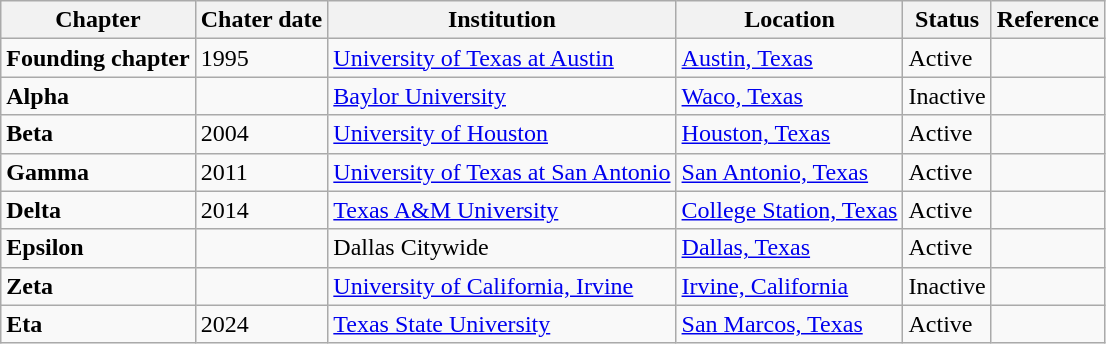<table class="wikitable sortable">
<tr>
<th>Chapter</th>
<th>Chater date</th>
<th>Institution</th>
<th>Location</th>
<th>Status</th>
<th>Reference</th>
</tr>
<tr>
<td><strong>Founding chapter</strong></td>
<td>1995</td>
<td><a href='#'>University of Texas at Austin</a></td>
<td><a href='#'>Austin, Texas</a></td>
<td>Active</td>
<td></td>
</tr>
<tr>
<td><strong>Alpha</strong></td>
<td></td>
<td><a href='#'>Baylor University</a></td>
<td><a href='#'>Waco, Texas</a></td>
<td>Inactive</td>
<td></td>
</tr>
<tr>
<td><strong>Beta</strong></td>
<td>2004</td>
<td><a href='#'>University of Houston</a></td>
<td><a href='#'>Houston, Texas</a></td>
<td>Active</td>
<td></td>
</tr>
<tr>
<td><strong>Gamma</strong></td>
<td>2011</td>
<td><a href='#'>University of Texas at San Antonio</a></td>
<td><a href='#'>San Antonio, Texas</a></td>
<td>Active</td>
<td></td>
</tr>
<tr>
<td><strong>Delta</strong></td>
<td>2014</td>
<td><a href='#'>Texas A&M University</a></td>
<td><a href='#'>College Station, Texas</a></td>
<td>Active</td>
<td></td>
</tr>
<tr>
<td><strong>Epsilon</strong></td>
<td></td>
<td>Dallas Citywide</td>
<td><a href='#'>Dallas, Texas</a></td>
<td>Active</td>
<td></td>
</tr>
<tr>
<td><strong>Zeta</strong></td>
<td></td>
<td><a href='#'>University of California, Irvine</a></td>
<td><a href='#'>Irvine, California</a></td>
<td>Inactive</td>
<td></td>
</tr>
<tr>
<td><strong>Eta</strong></td>
<td>2024</td>
<td><a href='#'>Texas State University</a></td>
<td><a href='#'>San Marcos, Texas</a></td>
<td>Active</td>
<td></td>
</tr>
</table>
